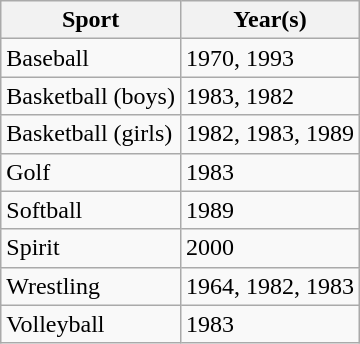<table class="wikitable">
<tr>
<th>Sport</th>
<th>Year(s)</th>
</tr>
<tr>
<td>Baseball</td>
<td>1970, 1993</td>
</tr>
<tr>
<td>Basketball (boys)</td>
<td>1983, 1982</td>
</tr>
<tr>
<td>Basketball (girls)</td>
<td>1982, 1983, 1989</td>
</tr>
<tr>
<td>Golf</td>
<td>1983</td>
</tr>
<tr>
<td>Softball</td>
<td>1989</td>
</tr>
<tr>
<td>Spirit</td>
<td>2000</td>
</tr>
<tr>
<td>Wrestling</td>
<td>1964, 1982, 1983</td>
</tr>
<tr>
<td>Volleyball</td>
<td>1983</td>
</tr>
</table>
